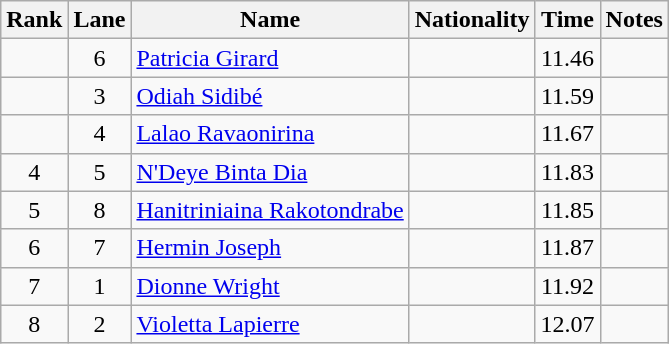<table class="wikitable sortable" style="text-align:center">
<tr>
<th>Rank</th>
<th>Lane</th>
<th>Name</th>
<th>Nationality</th>
<th>Time</th>
<th>Notes</th>
</tr>
<tr>
<td></td>
<td>6</td>
<td align=left><a href='#'>Patricia Girard</a></td>
<td align=left></td>
<td>11.46</td>
<td></td>
</tr>
<tr>
<td></td>
<td>3</td>
<td align=left><a href='#'>Odiah Sidibé</a></td>
<td align=left></td>
<td>11.59</td>
<td></td>
</tr>
<tr>
<td></td>
<td>4</td>
<td align=left><a href='#'>Lalao Ravaonirina</a></td>
<td align=left></td>
<td>11.67</td>
<td></td>
</tr>
<tr>
<td>4</td>
<td>5</td>
<td align=left><a href='#'>N'Deye Binta Dia</a></td>
<td align=left></td>
<td>11.83</td>
<td></td>
</tr>
<tr>
<td>5</td>
<td>8</td>
<td align=left><a href='#'>Hanitriniaina Rakotondrabe</a></td>
<td align=left></td>
<td>11.85</td>
<td></td>
</tr>
<tr>
<td>6</td>
<td>7</td>
<td align=left><a href='#'>Hermin Joseph</a></td>
<td align=left></td>
<td>11.87</td>
<td></td>
</tr>
<tr>
<td>7</td>
<td>1</td>
<td align=left><a href='#'>Dionne Wright</a></td>
<td align=left></td>
<td>11.92</td>
<td></td>
</tr>
<tr>
<td>8</td>
<td>2</td>
<td align=left><a href='#'>Violetta Lapierre</a></td>
<td align=left></td>
<td>12.07</td>
<td></td>
</tr>
</table>
